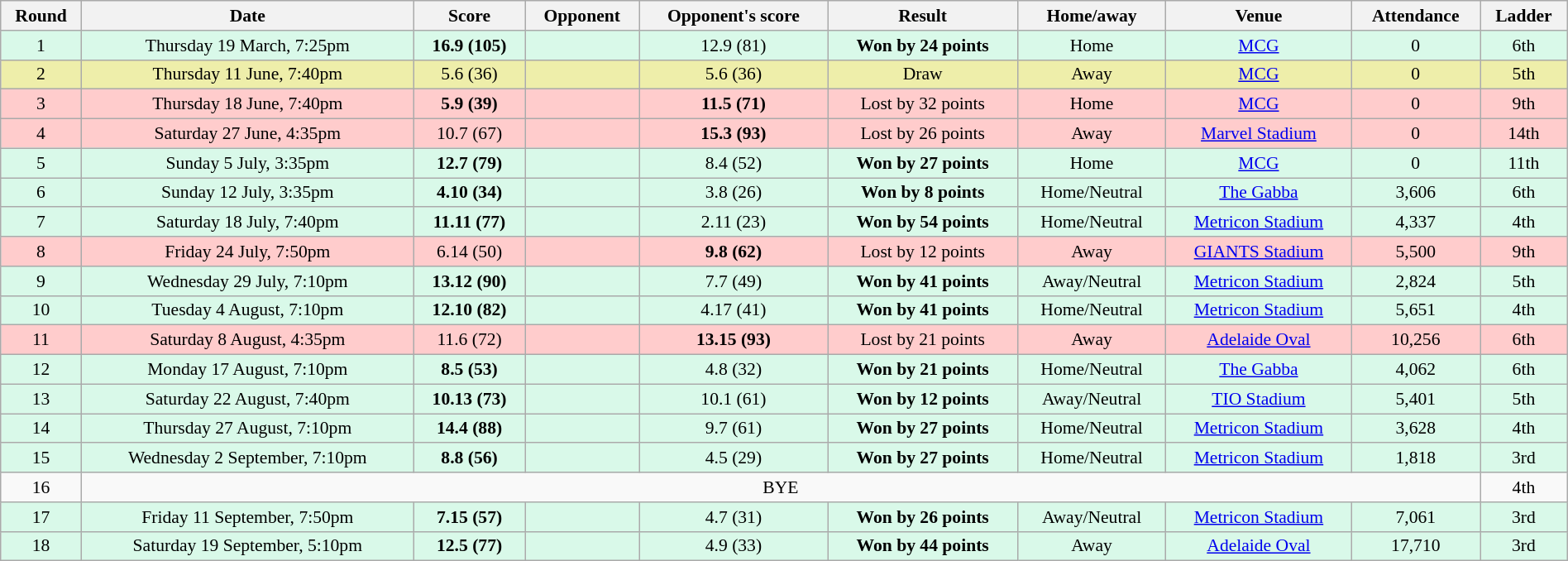<table class="wikitable" style="font-size:90%; text-align:center; width: 100%; margin-left: auto; margin-right: auto">
<tr>
<th>Round</th>
<th>Date</th>
<th>Score</th>
<th>Opponent</th>
<th>Opponent's score</th>
<th>Result</th>
<th>Home/away</th>
<th>Venue</th>
<th>Attendance</th>
<th>Ladder</th>
</tr>
<tr style="background:#d9f9e9;">
<td>1</td>
<td>Thursday 19 March, 7:25pm</td>
<td><strong>16.9 (105)</strong></td>
<td></td>
<td>12.9 (81)</td>
<td><strong>Won by 24 points</strong></td>
<td>Home</td>
<td><a href='#'>MCG</a></td>
<td>0</td>
<td>6th</td>
</tr>
<tr style="background:#eea;">
<td>2</td>
<td>Thursday 11 June, 7:40pm</td>
<td>5.6 (36)</td>
<td></td>
<td>5.6 (36)</td>
<td>Draw</td>
<td>Away</td>
<td><a href='#'>MCG</a></td>
<td>0</td>
<td>5th</td>
</tr>
<tr style="background:#fcc;">
<td>3</td>
<td>Thursday 18 June, 7:40pm</td>
<td><strong>5.9 (39)</strong></td>
<td></td>
<td><strong>11.5 (71)</strong></td>
<td>Lost by 32 points</td>
<td>Home</td>
<td><a href='#'>MCG</a></td>
<td>0</td>
<td>9th</td>
</tr>
<tr style="background:#fcc;">
<td>4</td>
<td>Saturday 27 June, 4:35pm</td>
<td>10.7 (67)</td>
<td></td>
<td><strong>15.3 (93)</strong></td>
<td>Lost by 26 points</td>
<td>Away</td>
<td><a href='#'>Marvel Stadium</a></td>
<td>0</td>
<td>14th</td>
</tr>
<tr style="background:#d9f9e9;">
<td>5</td>
<td>Sunday 5 July, 3:35pm</td>
<td><strong>12.7 (79)</strong></td>
<td></td>
<td>8.4 (52)</td>
<td><strong>Won by 27 points</strong></td>
<td>Home</td>
<td><a href='#'>MCG</a></td>
<td>0</td>
<td>11th</td>
</tr>
<tr style="background:#d9f9e9;">
<td>6</td>
<td>Sunday 12 July, 3:35pm</td>
<td><strong>4.10 (34)</strong></td>
<td></td>
<td>3.8 (26)</td>
<td><strong>Won by 8 points</strong></td>
<td>Home/Neutral</td>
<td><a href='#'>The Gabba</a></td>
<td>3,606</td>
<td>6th</td>
</tr>
<tr style="background:#d9f9e9;">
<td>7</td>
<td>Saturday 18 July, 7:40pm</td>
<td><strong>11.11 (77)</strong></td>
<td></td>
<td>2.11 (23)</td>
<td><strong>Won by 54 points</strong></td>
<td>Home/Neutral</td>
<td><a href='#'>Metricon Stadium</a></td>
<td>4,337</td>
<td>4th</td>
</tr>
<tr style="background:#fcc;">
<td>8</td>
<td>Friday 24 July, 7:50pm</td>
<td>6.14 (50)</td>
<td></td>
<td><strong>9.8 (62)</strong></td>
<td>Lost by 12 points</td>
<td>Away</td>
<td><a href='#'>GIANTS Stadium</a></td>
<td>5,500</td>
<td>9th</td>
</tr>
<tr style="background:#d9f9e9;">
<td>9</td>
<td>Wednesday 29 July, 7:10pm</td>
<td><strong>13.12 (90)</strong></td>
<td></td>
<td>7.7 (49)</td>
<td><strong>Won by 41 points</strong></td>
<td>Away/Neutral</td>
<td><a href='#'>Metricon Stadium</a></td>
<td>2,824</td>
<td>5th</td>
</tr>
<tr style="background:#d9f9e9;">
<td>10</td>
<td>Tuesday 4 August, 7:10pm</td>
<td><strong>12.10 (82)</strong></td>
<td></td>
<td>4.17 (41)</td>
<td><strong>Won by 41 points</strong></td>
<td>Home/Neutral</td>
<td><a href='#'>Metricon Stadium</a></td>
<td>5,651</td>
<td>4th</td>
</tr>
<tr style="background:#fcc;">
<td>11</td>
<td>Saturday 8 August, 4:35pm</td>
<td>11.6 (72)</td>
<td></td>
<td><strong>13.15 (93)</strong></td>
<td>Lost by 21 points</td>
<td>Away</td>
<td><a href='#'>Adelaide Oval</a></td>
<td>10,256</td>
<td>6th</td>
</tr>
<tr style="background:#d9f9e9;">
<td>12</td>
<td>Monday 17 August, 7:10pm</td>
<td><strong>8.5 (53)</strong></td>
<td></td>
<td>4.8 (32)</td>
<td><strong>Won by 21 points</strong></td>
<td>Home/Neutral</td>
<td><a href='#'>The Gabba</a></td>
<td>4,062</td>
<td>6th</td>
</tr>
<tr style="background:#d9f9e9;">
<td>13</td>
<td>Saturday 22 August, 7:40pm</td>
<td><strong>10.13 (73)</strong></td>
<td></td>
<td>10.1 (61)</td>
<td><strong>Won by 12 points</strong></td>
<td>Away/Neutral</td>
<td><a href='#'>TIO Stadium</a></td>
<td>5,401</td>
<td>5th</td>
</tr>
<tr style="background:#d9f9e9;">
<td>14</td>
<td>Thursday 27 August, 7:10pm</td>
<td><strong>14.4 (88)</strong></td>
<td></td>
<td>9.7 (61)</td>
<td><strong>Won by 27 points</strong></td>
<td>Home/Neutral</td>
<td><a href='#'>Metricon Stadium</a></td>
<td>3,628</td>
<td>4th</td>
</tr>
<tr style="background:#d9f9e9;">
<td>15</td>
<td>Wednesday 2 September, 7:10pm</td>
<td><strong>8.8 (56)</strong></td>
<td></td>
<td>4.5 (29)</td>
<td><strong>Won by 27 points</strong></td>
<td>Home/Neutral</td>
<td><a href='#'>Metricon Stadium</a></td>
<td>1,818</td>
<td>3rd</td>
</tr>
<tr>
<td>16</td>
<td colspan=8>BYE</td>
<td>4th</td>
</tr>
<tr style="background:#d9f9e9;">
<td>17</td>
<td>Friday 11 September, 7:50pm</td>
<td><strong>7.15 (57)</strong></td>
<td></td>
<td>4.7 (31)</td>
<td><strong>Won by 26 points</strong></td>
<td>Away/Neutral</td>
<td><a href='#'>Metricon Stadium</a></td>
<td>7,061</td>
<td>3rd</td>
</tr>
<tr style="background:#d9f9e9;">
<td>18</td>
<td>Saturday 19 September, 5:10pm</td>
<td><strong>12.5 (77)</strong></td>
<td></td>
<td>4.9 (33)</td>
<td><strong>Won by 44 points</strong></td>
<td>Away</td>
<td><a href='#'>Adelaide Oval</a></td>
<td>17,710</td>
<td>3rd</td>
</tr>
</table>
